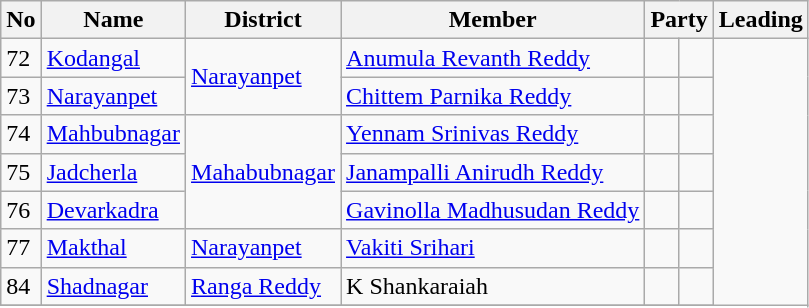<table class="wikitable sortable">
<tr>
<th>No</th>
<th>Name</th>
<th>District</th>
<th>Member</th>
<th colspan=2>Party</th>
<th colspan=2>Leading<br></th>
</tr>
<tr>
<td>72</td>
<td><a href='#'>Kodangal</a></td>
<td rowspan="2"><a href='#'>Narayanpet</a></td>
<td><a href='#'>Anumula Revanth Reddy</a></td>
<td></td>
<td></td>
</tr>
<tr>
<td>73</td>
<td><a href='#'>Narayanpet</a></td>
<td><a href='#'>Chittem Parnika Reddy</a></td>
<td></td>
<td></td>
</tr>
<tr>
<td>74</td>
<td><a href='#'>Mahbubnagar</a></td>
<td rowspan="3"><a href='#'>Mahabubnagar</a></td>
<td><a href='#'>Yennam Srinivas Reddy</a></td>
<td></td>
<td></td>
</tr>
<tr>
<td>75</td>
<td><a href='#'>Jadcherla</a></td>
<td><a href='#'>Janampalli Anirudh Reddy</a></td>
<td></td>
<td></td>
</tr>
<tr>
<td>76</td>
<td><a href='#'>Devarkadra</a></td>
<td><a href='#'>Gavinolla Madhusudan Reddy</a></td>
<td></td>
<td></td>
</tr>
<tr>
<td>77</td>
<td><a href='#'>Makthal</a></td>
<td><a href='#'>Narayanpet</a></td>
<td><a href='#'>Vakiti Srihari</a></td>
<td></td>
<td></td>
</tr>
<tr>
<td>84</td>
<td><a href='#'>Shadnagar</a></td>
<td><a href='#'>Ranga Reddy</a></td>
<td>K Shankaraiah</td>
<td></td>
<td></td>
</tr>
<tr>
</tr>
</table>
